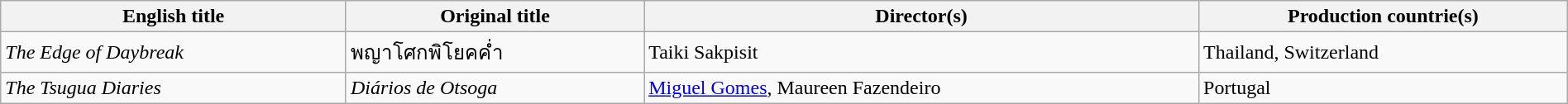<table class="sortable wikitable" style="width:100%; margin-bottom:4px">
<tr>
<th scope="col">English title</th>
<th scope="col">Original title</th>
<th scope="col">Director(s)</th>
<th scope="col">Production countrie(s)</th>
</tr>
<tr>
<td><em>The Edge of Daybreak</em></td>
<td>พญาโศกพิโยคค่ำ</td>
<td>Taiki Sakpisit</td>
<td>Thailand, Switzerland</td>
</tr>
<tr>
<td><em>The Tsugua Diaries</em></td>
<td><em>Diários de Otsoga</em></td>
<td><a href='#'>Miguel Gomes</a>, Maureen Fazendeiro</td>
<td>Portugal</td>
</tr>
</table>
